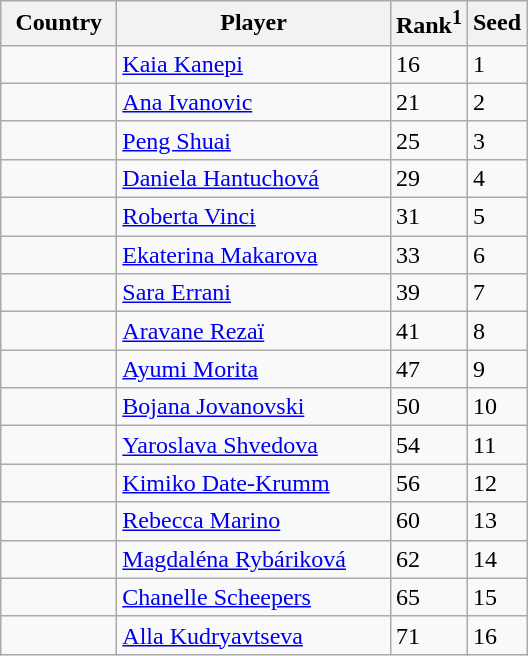<table class="wikitable" border="1">
<tr>
<th width="70">Country</th>
<th width="175">Player</th>
<th>Rank<sup>1</sup></th>
<th>Seed</th>
</tr>
<tr>
<td></td>
<td><a href='#'>Kaia Kanepi</a></td>
<td>16</td>
<td>1</td>
</tr>
<tr>
<td></td>
<td><a href='#'>Ana Ivanovic</a></td>
<td>21</td>
<td>2</td>
</tr>
<tr>
<td></td>
<td><a href='#'>Peng Shuai</a></td>
<td>25</td>
<td>3</td>
</tr>
<tr>
<td></td>
<td><a href='#'>Daniela Hantuchová</a></td>
<td>29</td>
<td>4</td>
</tr>
<tr>
<td></td>
<td><a href='#'>Roberta Vinci</a></td>
<td>31</td>
<td>5</td>
</tr>
<tr>
<td></td>
<td><a href='#'>Ekaterina Makarova</a></td>
<td>33</td>
<td>6</td>
</tr>
<tr>
<td></td>
<td><a href='#'>Sara Errani</a></td>
<td>39</td>
<td>7</td>
</tr>
<tr>
<td></td>
<td><a href='#'>Aravane Rezaï</a></td>
<td>41</td>
<td>8</td>
</tr>
<tr>
<td></td>
<td><a href='#'>Ayumi Morita</a></td>
<td>47</td>
<td>9</td>
</tr>
<tr>
<td></td>
<td><a href='#'>Bojana Jovanovski</a></td>
<td>50</td>
<td>10</td>
</tr>
<tr>
<td></td>
<td><a href='#'>Yaroslava Shvedova</a></td>
<td>54</td>
<td>11</td>
</tr>
<tr>
<td></td>
<td><a href='#'>Kimiko Date-Krumm</a></td>
<td>56</td>
<td>12</td>
</tr>
<tr>
<td></td>
<td><a href='#'>Rebecca Marino</a></td>
<td>60</td>
<td>13</td>
</tr>
<tr>
<td></td>
<td><a href='#'>Magdaléna Rybáriková</a></td>
<td>62</td>
<td>14</td>
</tr>
<tr>
<td></td>
<td><a href='#'>Chanelle Scheepers</a></td>
<td>65</td>
<td>15</td>
</tr>
<tr>
<td></td>
<td><a href='#'>Alla Kudryavtseva</a></td>
<td>71</td>
<td>16</td>
</tr>
</table>
